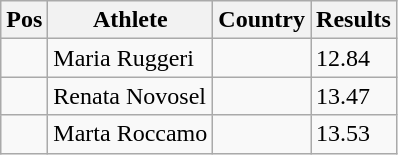<table class="wikitable">
<tr>
<th>Pos</th>
<th>Athlete</th>
<th>Country</th>
<th>Results</th>
</tr>
<tr>
<td align="center"></td>
<td>Maria Ruggeri</td>
<td></td>
<td>12.84</td>
</tr>
<tr>
<td align="center"></td>
<td>Renata Novosel</td>
<td></td>
<td>13.47</td>
</tr>
<tr>
<td align="center"></td>
<td>Marta Roccamo</td>
<td></td>
<td>13.53</td>
</tr>
</table>
